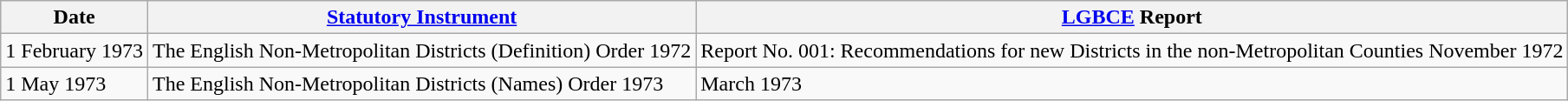<table class="wikitable sortable">
<tr>
<th>Date</th>
<th><a href='#'>Statutory Instrument</a></th>
<th><a href='#'>LGBCE</a> Report</th>
</tr>
<tr>
<td>1 February 1973</td>
<td>The English Non-Metropolitan Districts (Definition) Order 1972</td>
<td>Report No. 001: Recommendations for new Districts in the non-Metropolitan Counties November 1972</td>
</tr>
<tr>
<td>1 May 1973</td>
<td>The English Non-Metropolitan Districts (Names) Order 1973</td>
<td> March 1973</td>
</tr>
</table>
